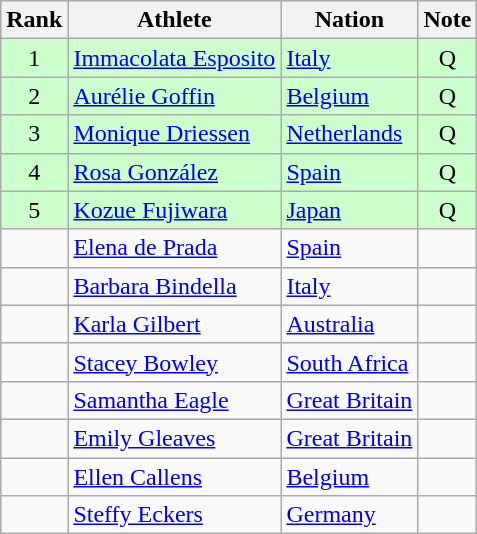<table class="wikitable sortable" style="text-align:center">
<tr>
<th>Rank</th>
<th>Athlete</th>
<th>Nation</th>
<th>Note</th>
</tr>
<tr bgcolor=ccffcc>
<td>1</td>
<td align=left><a href='#'>Immacolata Esposito</a></td>
<td align=left> <a href='#'>Italy</a></td>
<td>Q</td>
</tr>
<tr bgcolor=ccffcc>
<td>2</td>
<td align=left><a href='#'>Aurélie Goffin</a></td>
<td align=left> <a href='#'>Belgium</a></td>
<td>Q</td>
</tr>
<tr bgcolor=ccffcc>
<td>3</td>
<td align=left><a href='#'>Monique Driessen</a></td>
<td align=left> <a href='#'>Netherlands</a></td>
<td>Q</td>
</tr>
<tr bgcolor=ccffcc>
<td>4</td>
<td align=left><a href='#'>Rosa González</a></td>
<td align=left> <a href='#'>Spain</a></td>
<td>Q</td>
</tr>
<tr bgcolor=ccffcc>
<td>5</td>
<td align=left><a href='#'>Kozue Fujiwara</a></td>
<td align=left> <a href='#'>Japan</a></td>
<td>Q</td>
</tr>
<tr>
<td></td>
<td align=left><a href='#'>Elena de Prada</a></td>
<td align=left> <a href='#'>Spain</a></td>
<td></td>
</tr>
<tr>
<td></td>
<td align=left><a href='#'>Barbara Bindella</a></td>
<td align=left> <a href='#'>Italy</a></td>
<td></td>
</tr>
<tr>
<td></td>
<td align=left><a href='#'>Karla Gilbert</a></td>
<td align=left> <a href='#'>Australia</a></td>
<td></td>
</tr>
<tr>
<td></td>
<td align=left><a href='#'>Stacey Bowley</a></td>
<td align=left> <a href='#'>South Africa</a></td>
<td></td>
</tr>
<tr>
<td></td>
<td align=left><a href='#'>Samantha Eagle</a></td>
<td align=left> <a href='#'>Great Britain</a></td>
<td></td>
</tr>
<tr>
<td></td>
<td align=left><a href='#'>Emily Gleaves</a></td>
<td align=left> <a href='#'>Great Britain</a></td>
<td></td>
</tr>
<tr>
<td></td>
<td align=left><a href='#'>Ellen Callens</a></td>
<td align=left> <a href='#'>Belgium</a></td>
<td></td>
</tr>
<tr>
<td></td>
<td align=left><a href='#'>Steffy Eckers</a></td>
<td align=left> <a href='#'>Germany</a></td>
<td></td>
</tr>
</table>
